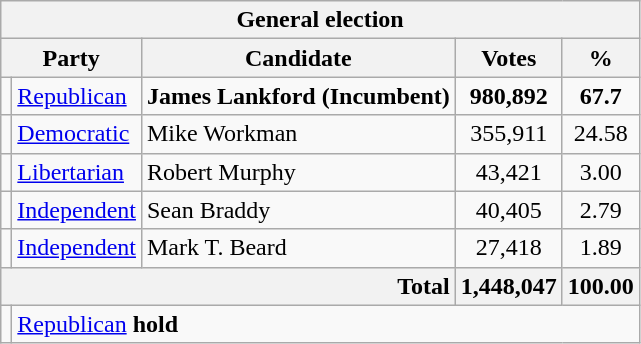<table class=wikitable>
<tr>
<th colspan = 6>General election</th>
</tr>
<tr>
<th colspan=2>Party</th>
<th>Candidate</th>
<th>Votes</th>
<th>%</th>
</tr>
<tr>
<td></td>
<td><a href='#'>Republican</a></td>
<td><strong>James Lankford (Incumbent)</strong></td>
<td align=center><strong>980,892</strong></td>
<td align=center><strong>67.7</strong></td>
</tr>
<tr>
<td></td>
<td><a href='#'>Democratic</a></td>
<td>Mike Workman</td>
<td align=center>355,911</td>
<td align=center>24.58</td>
</tr>
<tr>
<td></td>
<td><a href='#'>Libertarian</a></td>
<td>Robert Murphy</td>
<td align=center>43,421</td>
<td align=center>3.00</td>
</tr>
<tr>
<td></td>
<td><a href='#'>Independent</a></td>
<td>Sean Braddy</td>
<td align=center>40,405</td>
<td align=center>2.79</td>
</tr>
<tr>
<td></td>
<td><a href='#'>Independent</a></td>
<td>Mark T. Beard</td>
<td align=center>27,418</td>
<td align=center>1.89</td>
</tr>
<tr>
<th colspan=3; style="text-align:right;">Total</th>
<th align=center>1,448,047</th>
<th align=center>100.00</th>
</tr>
<tr>
<td></td>
<td colspan=6; style="text-align:left;"><a href='#'>Republican</a> <strong>hold</strong></td>
</tr>
</table>
